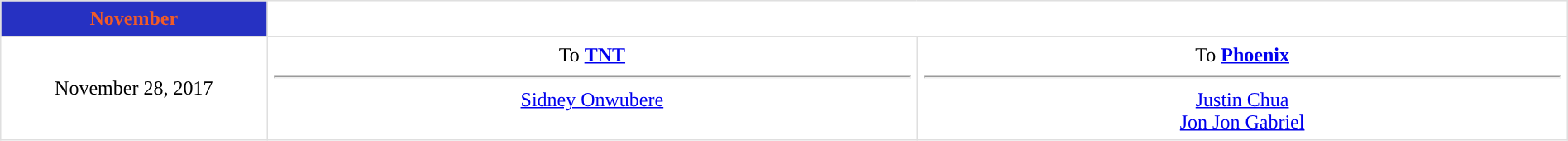<table border=1 style="border-collapse:collapse; text-align: center; width: 100%" bordercolor="#DFDFDF"  cellpadding="5">
<tr bgcolor="eeeeee">
<th style="background:#2631C2; color:#F05B28; ">November</th>
</tr>
<tr>
<td style="width:12%">November 28, 2017</td>
<td style="width:29.3%" valign="top">To <strong><a href='#'>TNT</a></strong><hr><a href='#'>Sidney Onwubere</a></td>
<td style="width:29.3%" valign="top">To <strong><a href='#'>Phoenix</a></strong><hr><a href='#'>Justin Chua</a><br><a href='#'>Jon Jon Gabriel</a></td>
</tr>
</table>
